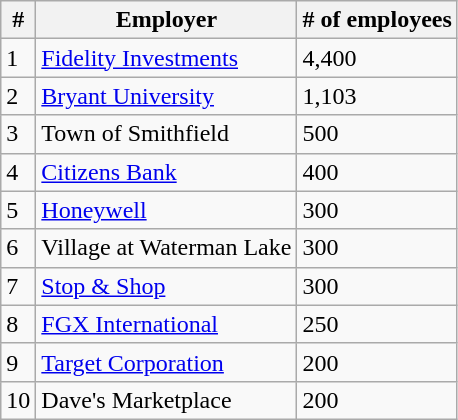<table class="wikitable">
<tr>
<th>#</th>
<th>Employer</th>
<th># of employees</th>
</tr>
<tr>
<td>1</td>
<td><a href='#'>Fidelity Investments</a></td>
<td>4,400</td>
</tr>
<tr>
<td>2</td>
<td><a href='#'>Bryant University</a></td>
<td>1,103</td>
</tr>
<tr>
<td>3</td>
<td>Town of Smithfield</td>
<td>500</td>
</tr>
<tr>
<td>4</td>
<td><a href='#'>Citizens Bank</a></td>
<td>400</td>
</tr>
<tr>
<td>5</td>
<td><a href='#'>Honeywell</a></td>
<td>300</td>
</tr>
<tr>
<td>6</td>
<td>Village at Waterman Lake</td>
<td>300</td>
</tr>
<tr>
<td>7</td>
<td><a href='#'>Stop & Shop</a></td>
<td>300</td>
</tr>
<tr>
<td>8</td>
<td><a href='#'>FGX International</a></td>
<td>250</td>
</tr>
<tr>
<td>9</td>
<td><a href='#'>Target Corporation</a></td>
<td>200</td>
</tr>
<tr>
<td>10</td>
<td>Dave's Marketplace</td>
<td>200</td>
</tr>
</table>
